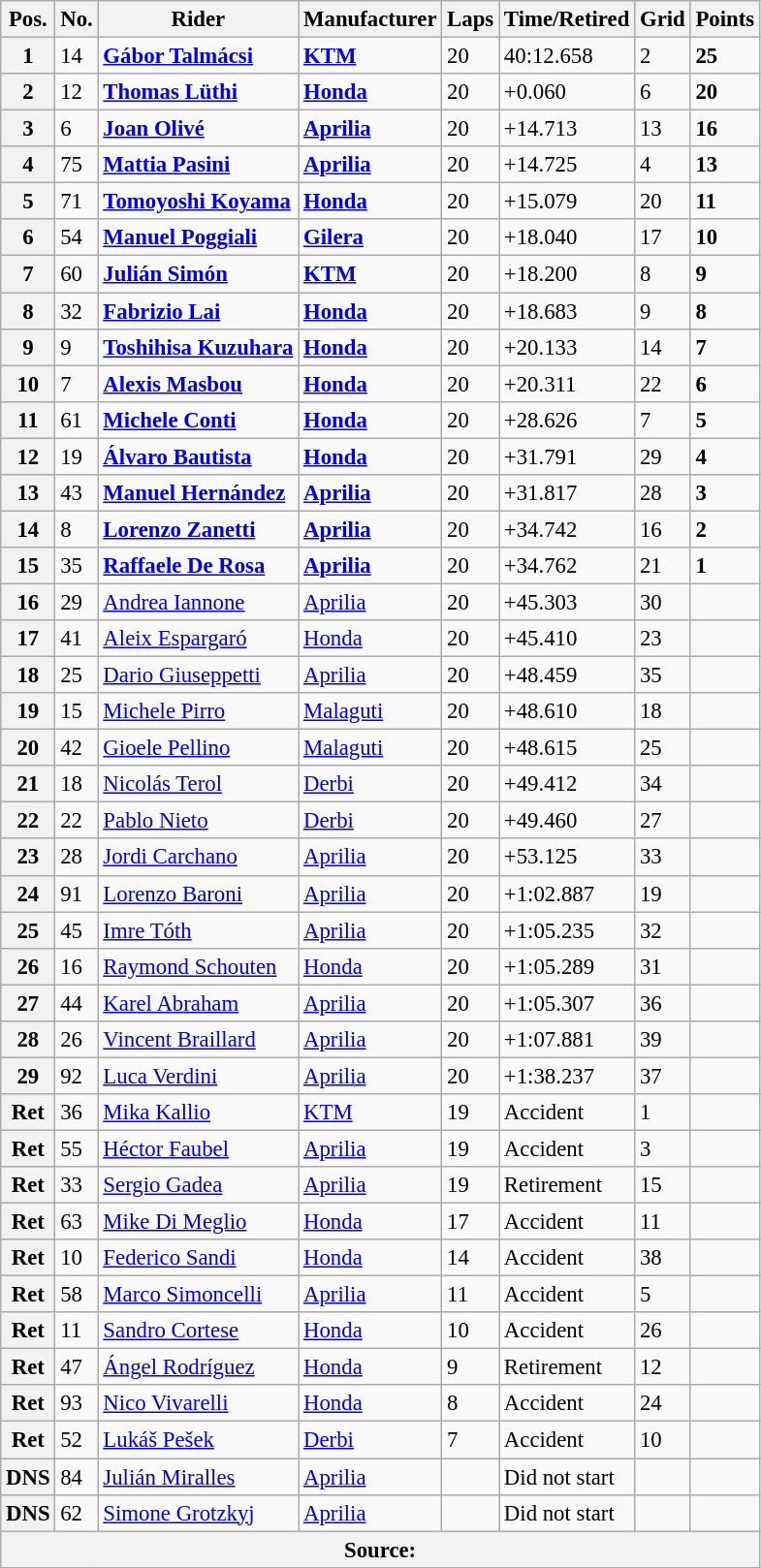<table class="wikitable" style="font-size: 95%;">
<tr>
<th>Pos.</th>
<th>No.</th>
<th>Rider</th>
<th>Manufacturer</th>
<th>Laps</th>
<th>Time/Retired</th>
<th>Grid</th>
<th>Points</th>
</tr>
<tr>
<th>1</th>
<td>14</td>
<td> <strong><a href='#'>Gábor Talmácsi</a></strong></td>
<td><strong><a href='#'>KTM</a></strong></td>
<td>20</td>
<td>40:12.658</td>
<td>2</td>
<td><strong>25</strong></td>
</tr>
<tr>
<th>2</th>
<td>12</td>
<td> <strong><a href='#'>Thomas Lüthi</a></strong></td>
<td><strong><a href='#'>Honda</a></strong></td>
<td>20</td>
<td>+0.060</td>
<td>6</td>
<td><strong>20</strong></td>
</tr>
<tr>
<th>3</th>
<td>6</td>
<td> <strong><a href='#'>Joan Olivé</a></strong></td>
<td><strong><a href='#'>Aprilia</a></strong></td>
<td>20</td>
<td>+14.713</td>
<td>13</td>
<td><strong>16</strong></td>
</tr>
<tr>
<th>4</th>
<td>75</td>
<td> <strong><a href='#'>Mattia Pasini</a></strong></td>
<td><strong><a href='#'>Aprilia</a></strong></td>
<td>20</td>
<td>+14.725</td>
<td>4</td>
<td><strong>13</strong></td>
</tr>
<tr>
<th>5</th>
<td>71</td>
<td> <strong><a href='#'>Tomoyoshi Koyama</a></strong></td>
<td><strong><a href='#'>Honda</a></strong></td>
<td>20</td>
<td>+15.079</td>
<td>20</td>
<td><strong>11</strong></td>
</tr>
<tr>
<th>6</th>
<td>54</td>
<td> <strong><a href='#'>Manuel Poggiali</a></strong></td>
<td><strong><a href='#'>Gilera</a></strong></td>
<td>20</td>
<td>+18.040</td>
<td>17</td>
<td><strong>10</strong></td>
</tr>
<tr>
<th>7</th>
<td>60</td>
<td> <strong><a href='#'>Julián Simón</a></strong></td>
<td><strong><a href='#'>KTM</a></strong></td>
<td>20</td>
<td>+18.200</td>
<td>8</td>
<td><strong>9</strong></td>
</tr>
<tr>
<th>8</th>
<td>32</td>
<td> <strong><a href='#'>Fabrizio Lai</a></strong></td>
<td><strong><a href='#'>Honda</a></strong></td>
<td>20</td>
<td>+18.683</td>
<td>9</td>
<td><strong>8</strong></td>
</tr>
<tr>
<th>9</th>
<td>9</td>
<td> <strong><a href='#'>Toshihisa Kuzuhara</a></strong></td>
<td><strong><a href='#'>Honda</a></strong></td>
<td>20</td>
<td>+20.133</td>
<td>14</td>
<td><strong>7</strong></td>
</tr>
<tr>
<th>10</th>
<td>7</td>
<td> <strong><a href='#'>Alexis Masbou</a></strong></td>
<td><strong><a href='#'>Honda</a></strong></td>
<td>20</td>
<td>+20.311</td>
<td>22</td>
<td><strong>6</strong></td>
</tr>
<tr>
<th>11</th>
<td>61</td>
<td> <strong><a href='#'>Michele Conti</a></strong></td>
<td><strong><a href='#'>Honda</a></strong></td>
<td>20</td>
<td>+28.626</td>
<td>7</td>
<td><strong>5</strong></td>
</tr>
<tr>
<th>12</th>
<td>19</td>
<td> <strong><a href='#'>Álvaro Bautista</a></strong></td>
<td><strong><a href='#'>Honda</a></strong></td>
<td>20</td>
<td>+31.791</td>
<td>29</td>
<td><strong>4</strong></td>
</tr>
<tr>
<th>13</th>
<td>43</td>
<td> <strong><a href='#'>Manuel Hernández</a></strong></td>
<td><strong><a href='#'>Aprilia</a></strong></td>
<td>20</td>
<td>+31.817</td>
<td>28</td>
<td><strong>3</strong></td>
</tr>
<tr>
<th>14</th>
<td>8</td>
<td> <strong><a href='#'>Lorenzo Zanetti</a></strong></td>
<td><strong><a href='#'>Aprilia</a></strong></td>
<td>20</td>
<td>+34.742</td>
<td>16</td>
<td><strong>2</strong></td>
</tr>
<tr>
<th>15</th>
<td>35</td>
<td> <strong><a href='#'>Raffaele De Rosa</a></strong></td>
<td><strong><a href='#'>Aprilia</a></strong></td>
<td>20</td>
<td>+34.762</td>
<td>21</td>
<td><strong>1</strong></td>
</tr>
<tr>
<th>16</th>
<td>29</td>
<td> <a href='#'>Andrea Iannone</a></td>
<td><a href='#'>Aprilia</a></td>
<td>20</td>
<td>+45.303</td>
<td>30</td>
<td></td>
</tr>
<tr>
<th>17</th>
<td>41</td>
<td> <a href='#'>Aleix Espargaró</a></td>
<td><a href='#'>Honda</a></td>
<td>20</td>
<td>+45.410</td>
<td>23</td>
<td></td>
</tr>
<tr>
<th>18</th>
<td>25</td>
<td> <a href='#'>Dario Giuseppetti</a></td>
<td><a href='#'>Aprilia</a></td>
<td>20</td>
<td>+48.459</td>
<td>35</td>
<td></td>
</tr>
<tr>
<th>19</th>
<td>15</td>
<td> <a href='#'>Michele Pirro</a></td>
<td><a href='#'>Malaguti</a></td>
<td>20</td>
<td>+48.610</td>
<td>18</td>
<td></td>
</tr>
<tr>
<th>20</th>
<td>42</td>
<td> <a href='#'>Gioele Pellino</a></td>
<td><a href='#'>Malaguti</a></td>
<td>20</td>
<td>+48.615</td>
<td>25</td>
<td></td>
</tr>
<tr>
<th>21</th>
<td>18</td>
<td> <a href='#'>Nicolás Terol</a></td>
<td><a href='#'>Derbi</a></td>
<td>20</td>
<td>+49.412</td>
<td>34</td>
<td></td>
</tr>
<tr>
<th>22</th>
<td>22</td>
<td> <a href='#'>Pablo Nieto</a></td>
<td><a href='#'>Derbi</a></td>
<td>20</td>
<td>+49.460</td>
<td>27</td>
<td></td>
</tr>
<tr>
<th>23</th>
<td>28</td>
<td> <a href='#'>Jordi Carchano</a></td>
<td><a href='#'>Aprilia</a></td>
<td>20</td>
<td>+53.125</td>
<td>33</td>
<td></td>
</tr>
<tr>
<th>24</th>
<td>91</td>
<td> <a href='#'>Lorenzo Baroni</a></td>
<td><a href='#'>Aprilia</a></td>
<td>20</td>
<td>+1:02.887</td>
<td>19</td>
<td></td>
</tr>
<tr>
<th>25</th>
<td>45</td>
<td> <a href='#'>Imre Tóth</a></td>
<td><a href='#'>Aprilia</a></td>
<td>20</td>
<td>+1:05.235</td>
<td>32</td>
<td></td>
</tr>
<tr>
<th>26</th>
<td>16</td>
<td> <a href='#'>Raymond Schouten</a></td>
<td><a href='#'>Honda</a></td>
<td>20</td>
<td>+1:05.289</td>
<td>31</td>
<td></td>
</tr>
<tr>
<th>27</th>
<td>44</td>
<td> <a href='#'>Karel Abraham</a></td>
<td><a href='#'>Aprilia</a></td>
<td>20</td>
<td>+1:05.307</td>
<td>36</td>
<td></td>
</tr>
<tr>
<th>28</th>
<td>26</td>
<td> <a href='#'>Vincent Braillard</a></td>
<td><a href='#'>Aprilia</a></td>
<td>20</td>
<td>+1:07.881</td>
<td>39</td>
<td></td>
</tr>
<tr>
<th>29</th>
<td>92</td>
<td> <a href='#'>Luca Verdini</a></td>
<td><a href='#'>Aprilia</a></td>
<td>20</td>
<td>+1:38.237</td>
<td>37</td>
<td></td>
</tr>
<tr>
<th>Ret</th>
<td>36</td>
<td> <a href='#'>Mika Kallio</a></td>
<td><a href='#'>KTM</a></td>
<td>19</td>
<td>Accident</td>
<td>1</td>
<td></td>
</tr>
<tr>
<th>Ret</th>
<td>55</td>
<td> <a href='#'>Héctor Faubel</a></td>
<td><a href='#'>Aprilia</a></td>
<td>19</td>
<td>Accident</td>
<td>3</td>
<td></td>
</tr>
<tr>
<th>Ret</th>
<td>33</td>
<td> <a href='#'>Sergio Gadea</a></td>
<td><a href='#'>Aprilia</a></td>
<td>19</td>
<td>Retirement</td>
<td>15</td>
<td></td>
</tr>
<tr>
<th>Ret</th>
<td>63</td>
<td> <a href='#'>Mike Di Meglio</a></td>
<td><a href='#'>Honda</a></td>
<td>17</td>
<td>Accident</td>
<td>11</td>
<td></td>
</tr>
<tr>
<th>Ret</th>
<td>10</td>
<td> <a href='#'>Federico Sandi</a></td>
<td><a href='#'>Honda</a></td>
<td>14</td>
<td>Accident</td>
<td>38</td>
<td></td>
</tr>
<tr>
<th>Ret</th>
<td>58</td>
<td> <a href='#'>Marco Simoncelli</a></td>
<td><a href='#'>Aprilia</a></td>
<td>11</td>
<td>Accident</td>
<td>5</td>
<td></td>
</tr>
<tr>
<th>Ret</th>
<td>11</td>
<td> <a href='#'>Sandro Cortese</a></td>
<td><a href='#'>Honda</a></td>
<td>10</td>
<td>Accident</td>
<td>26</td>
<td></td>
</tr>
<tr>
<th>Ret</th>
<td>47</td>
<td> <a href='#'>Ángel Rodríguez</a></td>
<td><a href='#'>Honda</a></td>
<td>9</td>
<td>Retirement</td>
<td>12</td>
<td></td>
</tr>
<tr>
<th>Ret</th>
<td>93</td>
<td> <a href='#'>Nico Vivarelli</a></td>
<td><a href='#'>Honda</a></td>
<td>8</td>
<td>Accident</td>
<td>24</td>
<td></td>
</tr>
<tr>
<th>Ret</th>
<td>52</td>
<td> <a href='#'>Lukáš Pešek</a></td>
<td><a href='#'>Derbi</a></td>
<td>7</td>
<td>Accident</td>
<td>10</td>
<td></td>
</tr>
<tr>
<th>DNS</th>
<td>84</td>
<td> <a href='#'>Julián Miralles</a></td>
<td><a href='#'>Aprilia</a></td>
<td></td>
<td>Did not start</td>
<td></td>
<td></td>
</tr>
<tr>
<th>DNS</th>
<td>62</td>
<td> <a href='#'>Simone Grotzkyj</a></td>
<td><a href='#'>Aprilia</a></td>
<td></td>
<td>Did not start</td>
<td></td>
<td></td>
</tr>
<tr>
<th colspan=8>Source: </th>
</tr>
</table>
